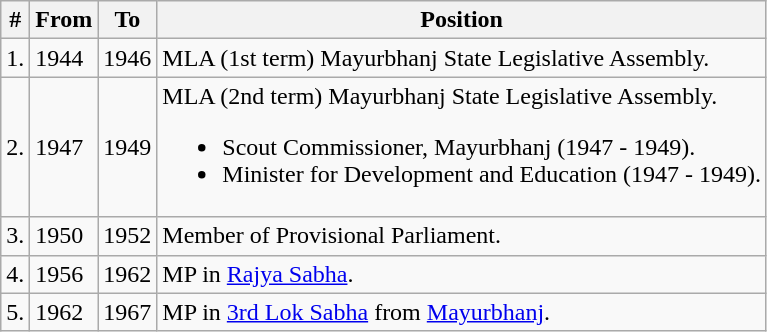<table class="wikitable">
<tr>
<th>#</th>
<th>From</th>
<th>To</th>
<th>Position</th>
</tr>
<tr>
<td>1.</td>
<td>1944</td>
<td>1946</td>
<td>MLA (1st term) Mayurbhanj State Legislative Assembly.</td>
</tr>
<tr>
<td>2.</td>
<td>1947</td>
<td>1949</td>
<td>MLA (2nd term) Mayurbhanj State Legislative Assembly.<br><ul><li>Scout Commissioner, Mayurbhanj (1947 - 1949).</li><li>Minister for Development and Education (1947 - 1949).</li></ul></td>
</tr>
<tr>
<td>3.</td>
<td>1950</td>
<td>1952</td>
<td>Member of Provisional Parliament.</td>
</tr>
<tr>
<td>4.</td>
<td>1956</td>
<td>1962</td>
<td>MP in <a href='#'>Rajya Sabha</a>.</td>
</tr>
<tr>
<td>5.</td>
<td>1962</td>
<td>1967</td>
<td>MP in <a href='#'>3rd Lok Sabha</a> from <a href='#'>Mayurbhanj</a>.</td>
</tr>
</table>
